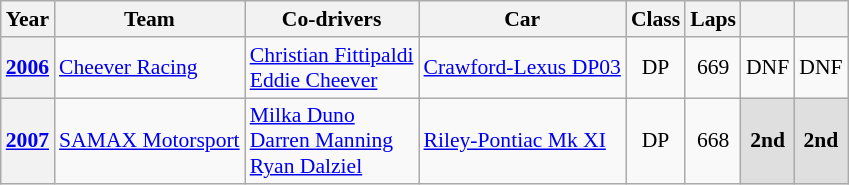<table class="wikitable" style="font-size:90%">
<tr>
<th>Year</th>
<th>Team</th>
<th>Co-drivers</th>
<th>Car</th>
<th>Class</th>
<th>Laps</th>
<th></th>
<th></th>
</tr>
<tr style="text-align:center;">
<th><a href='#'>2006</a></th>
<td align="left"> <a href='#'>Cheever Racing</a></td>
<td align="left"> <a href='#'>Christian Fittipaldi</a><br> <a href='#'>Eddie Cheever</a></td>
<td align="left"><a href='#'>Crawford-Lexus DP03</a></td>
<td>DP</td>
<td>669</td>
<td>DNF</td>
<td>DNF</td>
</tr>
<tr style="text-align:center;">
<th><a href='#'>2007</a></th>
<td align="left"> <a href='#'>SAMAX Motorsport</a></td>
<td align="left"> <a href='#'>Milka Duno</a><br> <a href='#'>Darren Manning</a><br> <a href='#'>Ryan Dalziel</a></td>
<td align="left"><a href='#'>Riley-Pontiac Mk XI</a></td>
<td>DP</td>
<td>668</td>
<th style="background:#DFDFDF;">2nd</th>
<th style="background:#DFDFDF;">2nd</th>
</tr>
</table>
